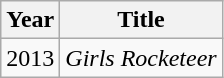<table class="wikitable">
<tr>
<th>Year</th>
<th>Title</th>
</tr>
<tr>
<td>2013</td>
<td><em>Girls Rocketeer</em></td>
</tr>
</table>
